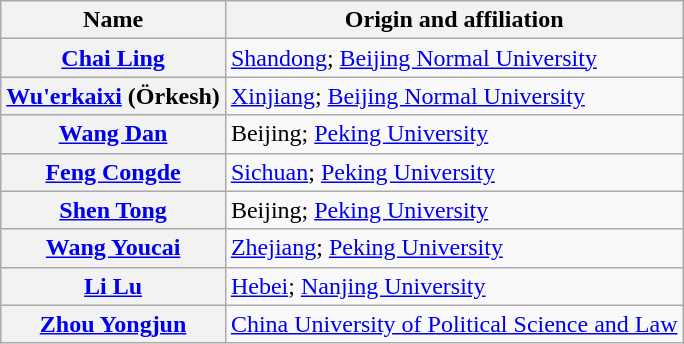<table class="wikitable floatright">
<tr>
<th scope="col">Name</th>
<th scope="col">Origin and affiliation</th>
</tr>
<tr>
<th scope="row"><a href='#'>Chai Ling</a></th>
<td><a href='#'>Shandong</a>; <a href='#'>Beijing Normal University</a></td>
</tr>
<tr>
<th scope="row"><a href='#'>Wu'erkaixi</a> (Örkesh)</th>
<td><a href='#'>Xinjiang</a>; <a href='#'>Beijing Normal University</a></td>
</tr>
<tr>
<th scope="row"><a href='#'>Wang Dan</a></th>
<td>Beijing; <a href='#'>Peking University</a></td>
</tr>
<tr>
<th scope="row"><a href='#'>Feng Congde</a></th>
<td><a href='#'>Sichuan</a>; <a href='#'>Peking University</a></td>
</tr>
<tr>
<th scope="row"><a href='#'>Shen Tong</a></th>
<td>Beijing; <a href='#'>Peking University</a></td>
</tr>
<tr>
<th scope="row"><a href='#'>Wang Youcai</a></th>
<td><a href='#'>Zhejiang</a>; <a href='#'>Peking University</a></td>
</tr>
<tr>
<th scope="row"><a href='#'>Li Lu</a></th>
<td><a href='#'>Hebei</a>; <a href='#'>Nanjing University</a></td>
</tr>
<tr>
<th scope="row"><a href='#'>Zhou Yongjun</a></th>
<td><a href='#'>China University of Political Science and Law</a></td>
</tr>
</table>
